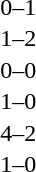<table cellspacing=1 width=70%>
<tr>
<th width=25%></th>
<th width=30%></th>
<th width=15%></th>
<th width=30%></th>
</tr>
<tr>
<td></td>
<td align=right></td>
<td align=center>0–1</td>
<td></td>
</tr>
<tr>
<td></td>
<td align=right></td>
<td align=center>1–2</td>
<td></td>
</tr>
<tr>
<td></td>
<td align=right></td>
<td align=center>0–0</td>
<td></td>
</tr>
<tr>
<td></td>
<td align=right></td>
<td align=center>1–0</td>
<td></td>
</tr>
<tr>
<td></td>
<td align=right></td>
<td align=center>4–2</td>
<td></td>
</tr>
<tr>
<td></td>
<td align=right></td>
<td align=center>1–0</td>
<td></td>
</tr>
</table>
